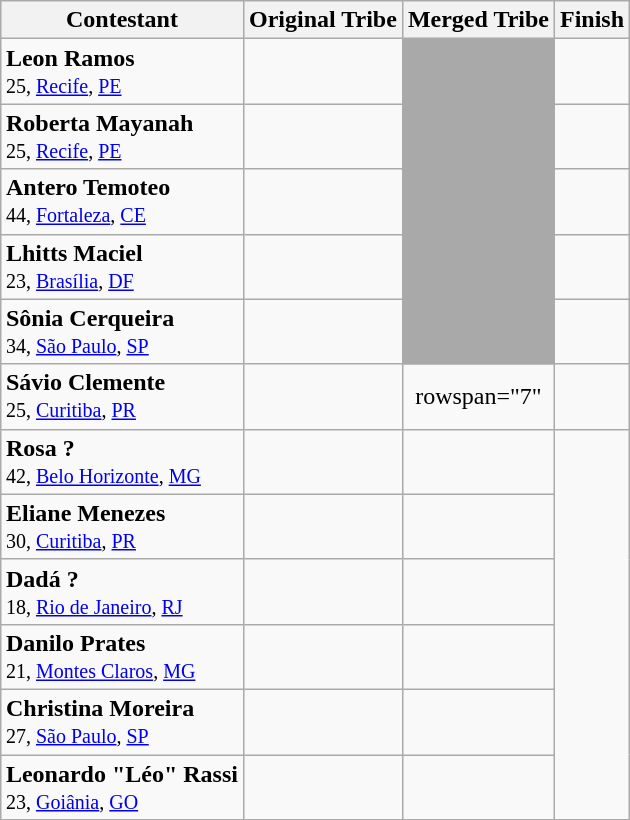<table class="wikitable sortable" style="margin:auto; text-align:center">
<tr>
<th>Contestant</th>
<th>Original Tribe</th>
<th>Merged Tribe</th>
<th>Finish</th>
</tr>
<tr>
<td align="left"><strong>Leon Ramos</strong><br><small>25, <a href='#'>Recife</a>, <a href='#'>PE</a></small></td>
<td></td>
<td style="background:darkgrey;" rowspan="5"></td>
<td></td>
</tr>
<tr>
<td align="left"><strong>Roberta Mayanah</strong><br><small>25, <a href='#'>Recife</a>, <a href='#'>PE</a></small></td>
<td></td>
<td></td>
</tr>
<tr>
<td align="left"><strong>Antero Temoteo</strong><br><small>44, <a href='#'>Fortaleza</a>, <a href='#'>CE</a></small></td>
<td></td>
<td></td>
</tr>
<tr>
<td align="left"><strong>Lhitts Maciel</strong><br><small>23, <a href='#'>Brasília</a>, <a href='#'>DF</a></small></td>
<td></td>
<td></td>
</tr>
<tr>
<td align="left"><strong>Sônia Cerqueira</strong><br><small>34, <a href='#'>São Paulo</a>, <a href='#'>SP</a></small></td>
<td></td>
<td></td>
</tr>
<tr>
<td align="left"><strong>Sávio Clemente</strong><br><small>25, <a href='#'>Curitiba</a>, <a href='#'>PR</a></small></td>
<td></td>
<td>rowspan="7" </td>
<td></td>
</tr>
<tr>
<td align="left"><strong>Rosa ?</strong><br><small>42, <a href='#'>Belo Horizonte</a>, <a href='#'>MG</a></small></td>
<td></td>
<td></td>
</tr>
<tr>
<td align="left"><strong>Eliane Menezes</strong><br><small>30, <a href='#'>Curitiba</a>, <a href='#'>PR</a></small></td>
<td></td>
<td></td>
</tr>
<tr>
<td align="left"><strong>Dadá ?</strong><br><small>18, <a href='#'>Rio de Janeiro</a>, <a href='#'>RJ</a></small></td>
<td></td>
<td></td>
</tr>
<tr>
<td align="left"><strong>Danilo Prates</strong><br><small>21, <a href='#'>Montes Claros</a>, <a href='#'>MG</a></small></td>
<td></td>
<td></td>
</tr>
<tr>
<td align="left"><strong>Christina Moreira</strong><br><small>27, <a href='#'>São Paulo</a>, <a href='#'>SP</a></small></td>
<td></td>
<td></td>
</tr>
<tr>
<td align="left"><strong>Leonardo "Léo" Rassi</strong><br><small>23, <a href='#'>Goiânia</a>, <a href='#'>GO</a></small></td>
<td></td>
<td></td>
</tr>
</table>
